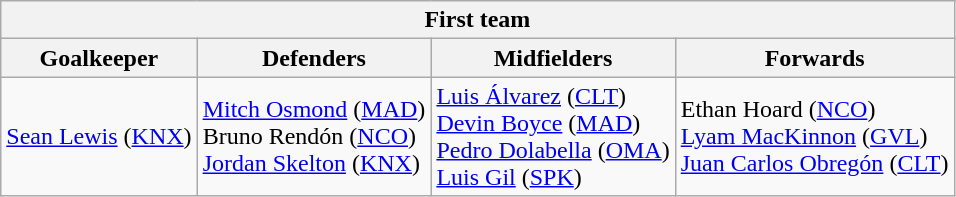<table class="wikitable">
<tr>
<th colspan="4">First team</th>
</tr>
<tr>
<th>Goalkeeper</th>
<th>Defenders</th>
<th>Midfielders</th>
<th>Forwards</th>
</tr>
<tr>
<td> <a href='#'>Sean Lewis</a> (<a href='#'>KNX</a>)</td>
<td> <a href='#'>Mitch Osmond</a> (<a href='#'>MAD</a>)<br> Bruno Rendón (<a href='#'>NCO</a>)<br> <a href='#'>Jordan Skelton</a> (<a href='#'>KNX</a>)</td>
<td> <a href='#'>Luis Álvarez</a> (<a href='#'>CLT</a>)<br> <a href='#'>Devin Boyce</a> (<a href='#'>MAD</a>)<br> <a href='#'>Pedro Dolabella</a> (<a href='#'>OMA</a>)<br> <a href='#'>Luis Gil</a> (<a href='#'>SPK</a>)</td>
<td> Ethan Hoard (<a href='#'>NCO</a>)<br> <a href='#'>Lyam MacKinnon</a> (<a href='#'>GVL</a>)<br> <a href='#'>Juan Carlos Obregón</a> (<a href='#'>CLT</a>)</td>
</tr>
</table>
